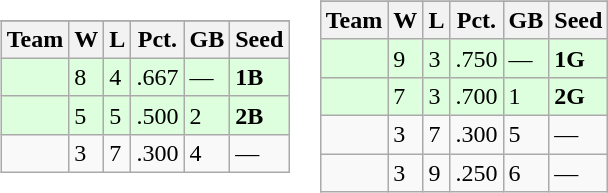<table>
<tr>
<td><br><table class=wikitable>
<tr>
</tr>
<tr>
<th>Team</th>
<th>W</th>
<th>L</th>
<th>Pct.</th>
<th>GB</th>
<th>Seed</th>
</tr>
<tr bgcolor=ddffdd>
<td></td>
<td>8</td>
<td>4</td>
<td>.667</td>
<td>—</td>
<td><strong>1B</strong></td>
</tr>
<tr bgcolor=ddffdd>
<td></td>
<td>5</td>
<td>5</td>
<td>.500</td>
<td>2</td>
<td><strong>2B</strong></td>
</tr>
<tr>
<td></td>
<td>3</td>
<td>7</td>
<td>.300</td>
<td>4</td>
<td>—</td>
</tr>
</table>
</td>
<td><br><table class="wikitable">
<tr>
</tr>
<tr>
<th>Team</th>
<th>W</th>
<th>L</th>
<th>Pct.</th>
<th>GB</th>
<th>Seed</th>
</tr>
<tr bgcolor=ddffdd>
<td></td>
<td>9</td>
<td>3</td>
<td>.750</td>
<td>—</td>
<td><strong>1G</strong></td>
</tr>
<tr bgcolor=ddffdd>
<td></td>
<td>7</td>
<td>3</td>
<td>.700</td>
<td>1</td>
<td><strong>2G</strong></td>
</tr>
<tr>
<td></td>
<td>3</td>
<td>7</td>
<td>.300</td>
<td>5</td>
<td>—</td>
</tr>
<tr>
<td></td>
<td>3</td>
<td>9</td>
<td>.250</td>
<td>6</td>
<td>—</td>
</tr>
</table>
</td>
</tr>
</table>
